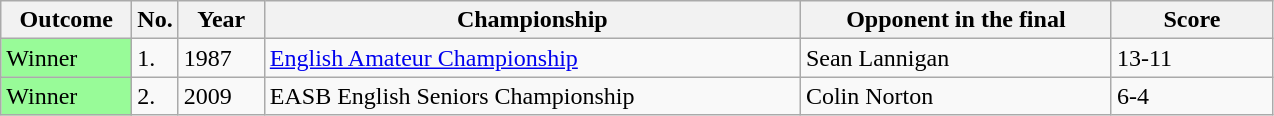<table class="sortable wikitable">
<tr>
<th width="80">Outcome</th>
<th width="20">No.</th>
<th width="50">Year</th>
<th width="350">Championship</th>
<th width="200">Opponent in the final</th>
<th width="100">Score</th>
</tr>
<tr>
<td style="background:#98fb98;">Winner</td>
<td>1.</td>
<td>1987</td>
<td><a href='#'>English Amateur Championship</a></td>
<td> Sean Lannigan</td>
<td>13-11</td>
</tr>
<tr>
<td style="background:#98fb98;">Winner</td>
<td>2.</td>
<td>2009</td>
<td>EASB English Seniors Championship</td>
<td> Colin Norton</td>
<td>6-4</td>
</tr>
</table>
